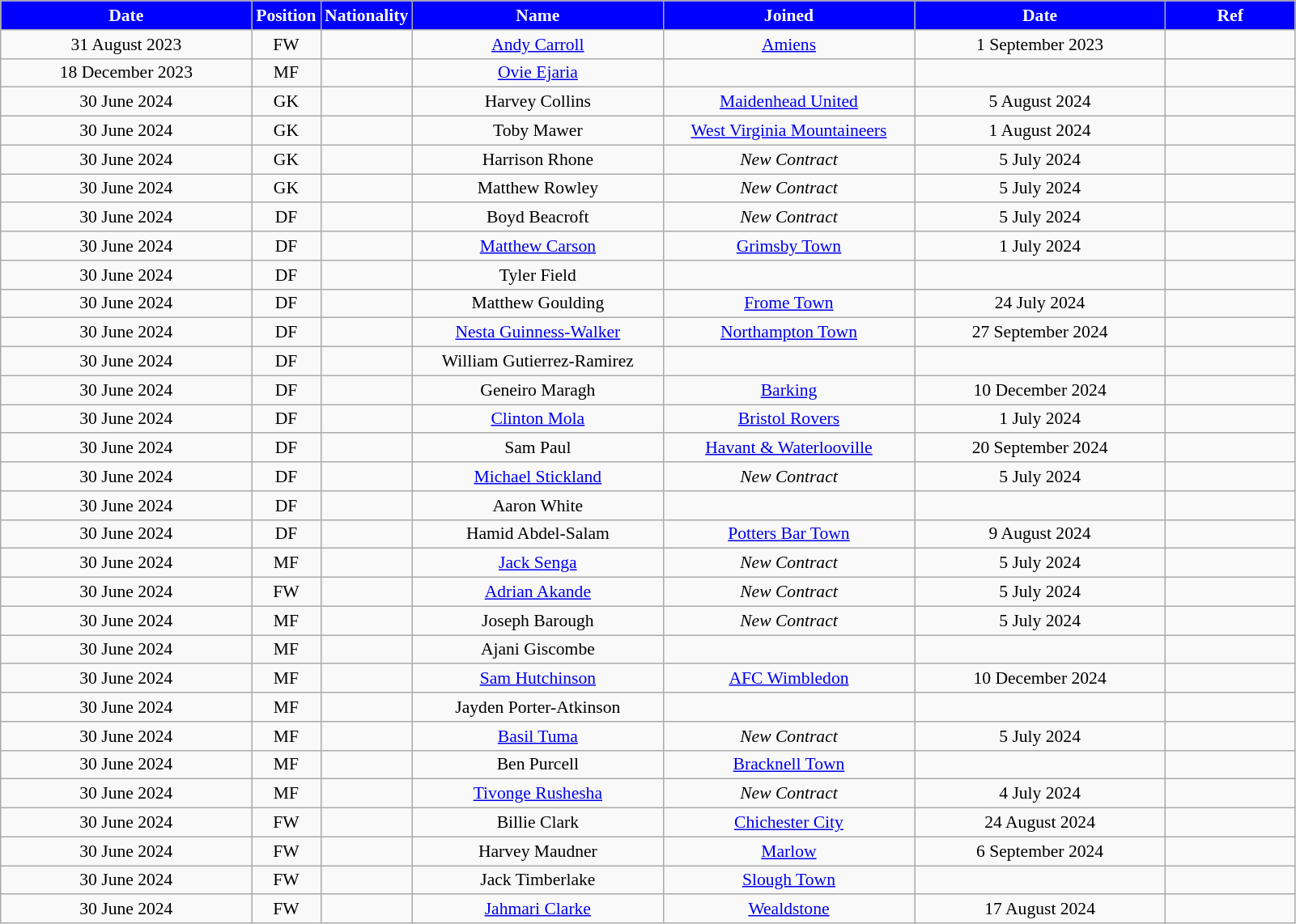<table class="wikitable"  style="text-align:center; font-size:90%; ">
<tr>
<th style="background:#00f; color:white; width:200px;">Date</th>
<th style="background:#00f; color:white; width:50px;">Position</th>
<th style="background:#00f; color:white; width:50px;">Nationality</th>
<th style="background:#00f; color:white; width:200px;">Name</th>
<th style="background:#00f; color:white; width:200px;">Joined</th>
<th style="background:#00f; color:white; width:200px;">Date</th>
<th style="background:#00f; color:white; width:100px;">Ref</th>
</tr>
<tr>
<td>31 August 2023</td>
<td>FW</td>
<td></td>
<td><a href='#'>Andy Carroll</a></td>
<td><a href='#'>Amiens</a></td>
<td>1 September 2023</td>
<td></td>
</tr>
<tr>
<td>18 December 2023</td>
<td>MF</td>
<td></td>
<td><a href='#'>Ovie Ejaria</a></td>
<td></td>
<td></td>
<td></td>
</tr>
<tr>
<td>30 June 2024</td>
<td>GK</td>
<td></td>
<td>Harvey Collins</td>
<td><a href='#'>Maidenhead United</a></td>
<td>5 August 2024</td>
<td></td>
</tr>
<tr>
<td>30 June 2024</td>
<td>GK</td>
<td></td>
<td>Toby Mawer</td>
<td><a href='#'>West Virginia Mountaineers</a></td>
<td>1 August 2024</td>
<td></td>
</tr>
<tr>
<td>30 June 2024</td>
<td>GK</td>
<td></td>
<td>Harrison Rhone</td>
<td><em>New Contract</em></td>
<td>5 July 2024</td>
<td></td>
</tr>
<tr>
<td>30 June 2024</td>
<td>GK</td>
<td></td>
<td>Matthew Rowley</td>
<td><em>New Contract</em></td>
<td>5 July 2024</td>
<td></td>
</tr>
<tr>
<td>30 June 2024</td>
<td>DF</td>
<td></td>
<td>Boyd Beacroft</td>
<td><em>New Contract</em></td>
<td>5 July 2024</td>
<td></td>
</tr>
<tr>
<td>30 June 2024</td>
<td>DF</td>
<td></td>
<td><a href='#'>Matthew Carson</a></td>
<td><a href='#'>Grimsby Town</a></td>
<td>1 July 2024</td>
<td></td>
</tr>
<tr>
<td>30 June 2024</td>
<td>DF</td>
<td></td>
<td>Tyler Field</td>
<td></td>
<td></td>
<td></td>
</tr>
<tr>
<td>30 June 2024</td>
<td>DF</td>
<td></td>
<td>Matthew Goulding</td>
<td><a href='#'>Frome Town</a></td>
<td>24 July 2024</td>
<td></td>
</tr>
<tr>
<td>30 June 2024</td>
<td>DF</td>
<td></td>
<td><a href='#'>Nesta Guinness-Walker</a></td>
<td><a href='#'>Northampton Town</a></td>
<td>27 September 2024</td>
<td></td>
</tr>
<tr>
<td>30 June 2024</td>
<td>DF</td>
<td></td>
<td>William Gutierrez-Ramirez</td>
<td></td>
<td></td>
<td></td>
</tr>
<tr>
<td>30 June 2024</td>
<td>DF</td>
<td></td>
<td>Geneiro Maragh</td>
<td><a href='#'>Barking</a></td>
<td>10 December 2024</td>
<td></td>
</tr>
<tr>
<td>30 June 2024</td>
<td>DF</td>
<td></td>
<td><a href='#'>Clinton Mola</a></td>
<td><a href='#'>Bristol Rovers</a></td>
<td>1 July 2024</td>
<td></td>
</tr>
<tr>
<td>30 June 2024</td>
<td>DF</td>
<td></td>
<td>Sam Paul</td>
<td><a href='#'>Havant & Waterlooville</a></td>
<td>20 September 2024</td>
<td></td>
</tr>
<tr>
<td>30 June 2024</td>
<td>DF</td>
<td></td>
<td><a href='#'>Michael Stickland</a></td>
<td><em>New Contract</em></td>
<td>5 July 2024</td>
<td></td>
</tr>
<tr>
<td>30 June 2024</td>
<td>DF</td>
<td></td>
<td>Aaron White</td>
<td></td>
<td></td>
<td></td>
</tr>
<tr>
<td>30 June 2024</td>
<td>DF</td>
<td></td>
<td>Hamid Abdel-Salam</td>
<td><a href='#'>Potters Bar Town</a></td>
<td>9 August 2024</td>
<td></td>
</tr>
<tr>
<td>30 June 2024</td>
<td>MF</td>
<td></td>
<td><a href='#'>Jack Senga</a></td>
<td><em>New Contract</em></td>
<td>5 July 2024</td>
<td></td>
</tr>
<tr>
<td>30 June 2024</td>
<td>FW</td>
<td></td>
<td><a href='#'>Adrian Akande</a></td>
<td><em>New Contract</em></td>
<td>5 July 2024</td>
<td></td>
</tr>
<tr>
<td>30 June 2024</td>
<td>MF</td>
<td></td>
<td>Joseph Barough</td>
<td><em>New Contract</em></td>
<td>5 July 2024</td>
<td></td>
</tr>
<tr>
<td>30 June 2024</td>
<td>MF</td>
<td></td>
<td>Ajani Giscombe</td>
<td></td>
<td></td>
<td></td>
</tr>
<tr>
<td>30 June 2024</td>
<td>MF</td>
<td></td>
<td><a href='#'>Sam Hutchinson</a></td>
<td><a href='#'>AFC Wimbledon</a></td>
<td>10 December 2024</td>
<td></td>
</tr>
<tr>
<td>30 June 2024</td>
<td>MF</td>
<td></td>
<td>Jayden Porter-Atkinson</td>
<td></td>
<td></td>
<td></td>
</tr>
<tr>
<td>30 June 2024</td>
<td>MF</td>
<td></td>
<td><a href='#'>Basil Tuma</a></td>
<td><em>New Contract</em></td>
<td>5 July 2024</td>
<td></td>
</tr>
<tr>
<td>30 June 2024</td>
<td>MF</td>
<td></td>
<td>Ben Purcell</td>
<td><a href='#'>Bracknell Town</a></td>
<td></td>
<td></td>
</tr>
<tr>
<td>30 June 2024</td>
<td>MF</td>
<td></td>
<td><a href='#'>Tivonge Rushesha</a></td>
<td><em>New Contract</em></td>
<td>4 July 2024</td>
<td></td>
</tr>
<tr>
<td>30 June 2024</td>
<td>FW</td>
<td></td>
<td>Billie Clark</td>
<td><a href='#'>Chichester City</a></td>
<td>24 August 2024</td>
<td></td>
</tr>
<tr>
<td>30 June 2024</td>
<td>FW</td>
<td></td>
<td>Harvey Maudner</td>
<td><a href='#'>Marlow</a></td>
<td>6 September 2024</td>
<td></td>
</tr>
<tr>
<td>30 June 2024</td>
<td>FW</td>
<td></td>
<td>Jack Timberlake</td>
<td><a href='#'>Slough Town</a></td>
<td></td>
<td></td>
</tr>
<tr>
<td>30 June 2024</td>
<td>FW</td>
<td></td>
<td><a href='#'>Jahmari Clarke</a></td>
<td><a href='#'>Wealdstone</a></td>
<td>17 August 2024</td>
<td></td>
</tr>
</table>
